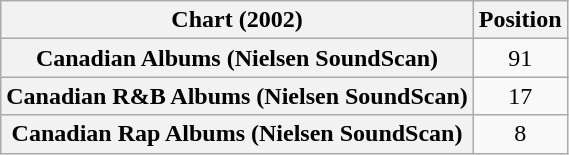<table class="wikitable plainrowheaders" style="text-align:center">
<tr>
<th>Chart (2002)</th>
<th>Position</th>
</tr>
<tr>
<th scope="row">Canadian Albums (Nielsen SoundScan)</th>
<td>91</td>
</tr>
<tr>
<th scope="row">Canadian R&B Albums (Nielsen SoundScan)</th>
<td>17</td>
</tr>
<tr>
<th scope="row">Canadian Rap Albums (Nielsen SoundScan)</th>
<td>8</td>
</tr>
</table>
